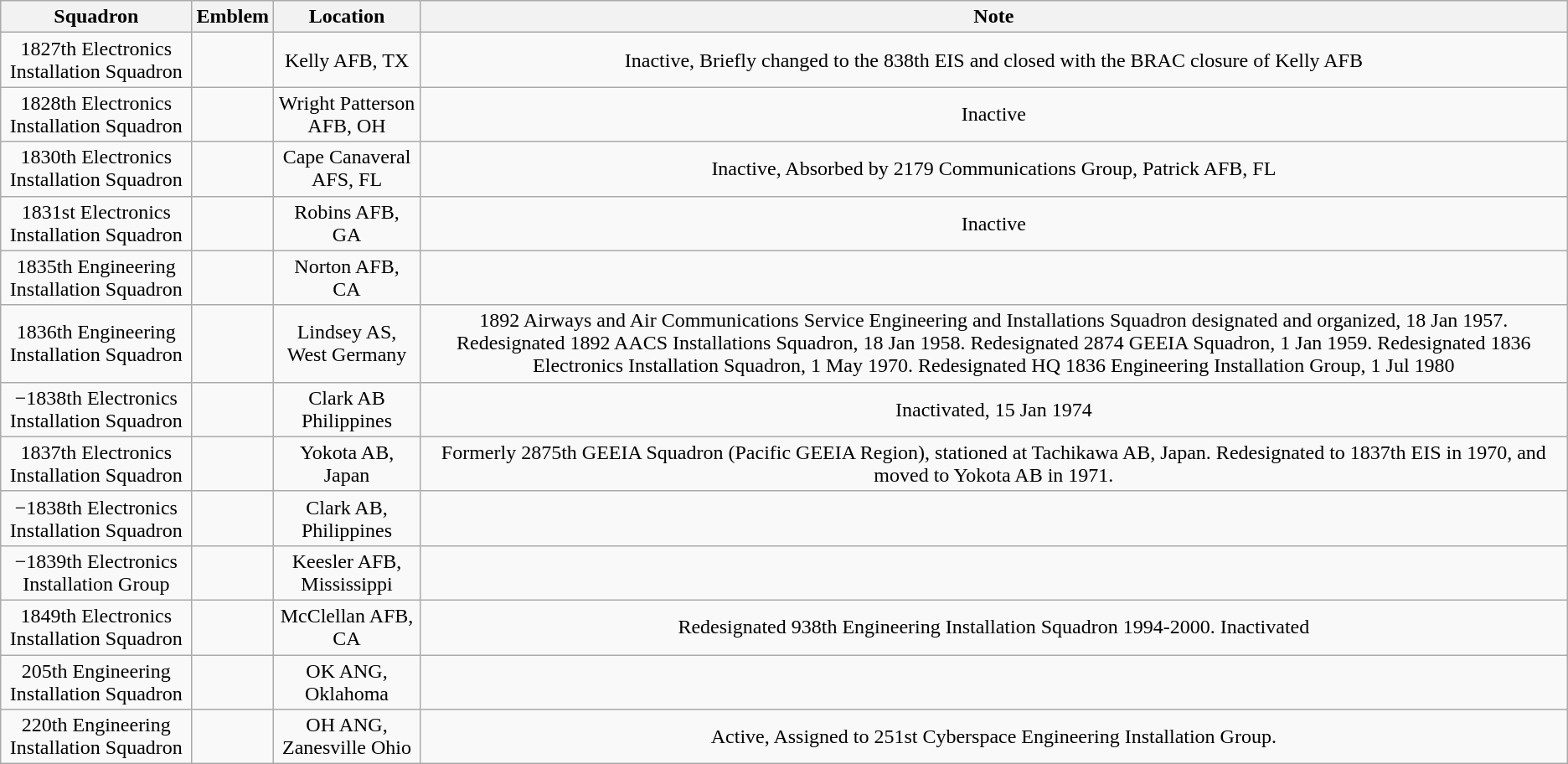<table class="wikitable" style="text-align:center">
<tr>
<th>Squadron</th>
<th>Emblem</th>
<th>Location</th>
<th>Note</th>
</tr>
<tr>
<td>1827th Electronics Installation Squadron</td>
<td></td>
<td>Kelly AFB, TX</td>
<td>Inactive, Briefly changed to the 838th EIS and closed with the BRAC closure of Kelly AFB</td>
</tr>
<tr>
<td>1828th Electronics Installation Squadron</td>
<td></td>
<td>Wright Patterson AFB, OH</td>
<td>Inactive</td>
</tr>
<tr>
<td>1830th Electronics Installation Squadron</td>
<td></td>
<td>Cape Canaveral AFS, FL</td>
<td>Inactive, Absorbed by 2179 Communications Group, Patrick AFB, FL</td>
</tr>
<tr>
<td>1831st Electronics Installation Squadron</td>
<td></td>
<td>Robins AFB, GA</td>
<td>Inactive</td>
</tr>
<tr>
<td>1835th Engineering Installation Squadron</td>
<td></td>
<td>Norton AFB, CA</td>
<td></td>
</tr>
<tr>
<td>1836th Engineering Installation Squadron</td>
<td></td>
<td>Lindsey AS, West Germany</td>
<td>1892 Airways and Air Communications Service Engineering and Installations Squadron designated and organized, 18 Jan 1957. Redesignated 1892 AACS Installations Squadron, 18 Jan 1958. Redesignated 2874 GEEIA Squadron, 1 Jan 1959. Redesignated 1836 Electronics Installation Squadron, 1 May 1970. Redesignated HQ 1836 Engineering Installation Group, 1 Jul 1980</td>
</tr>
<tr>
<td>−1838th Electronics Installation Squadron</td>
<td></td>
<td>Clark AB Philippines</td>
<td>Inactivated, 15 Jan 1974</td>
</tr>
<tr>
<td>1837th Electronics Installation Squadron</td>
<td></td>
<td>Yokota AB, Japan</td>
<td>Formerly 2875th GEEIA Squadron (Pacific GEEIA Region), stationed at Tachikawa AB, Japan. Redesignated to 1837th EIS in 1970, and moved to Yokota AB in 1971.</td>
</tr>
<tr>
<td>−1838th Electronics Installation Squadron</td>
<td></td>
<td>Clark AB, Philippines</td>
<td></td>
</tr>
<tr>
<td>−1839th Electronics Installation Group</td>
<td></td>
<td>Keesler AFB, Mississippi</td>
<td></td>
</tr>
<tr>
<td>1849th Electronics Installation Squadron</td>
<td></td>
<td>McClellan AFB, CA</td>
<td>Redesignated 938th Engineering Installation Squadron 1994-2000. Inactivated</td>
</tr>
<tr>
<td>205th Engineering Installation Squadron</td>
<td></td>
<td>OK ANG, Oklahoma</td>
<td></td>
</tr>
<tr>
<td>220th Engineering Installation Squadron</td>
<td></td>
<td>OH ANG, Zanesville Ohio</td>
<td>Active, Assigned to 251st Cyberspace Engineering Installation Group.</td>
</tr>
</table>
